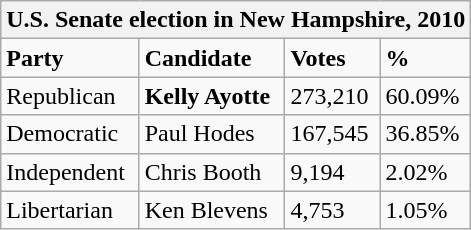<table class="wikitable">
<tr>
<th colspan="4">U.S. Senate election in New Hampshire, 2010</th>
</tr>
<tr>
<td><strong>Party</strong></td>
<td><strong>Candidate</strong></td>
<td><strong>Votes</strong></td>
<td><strong>%</strong></td>
</tr>
<tr>
<td>Republican</td>
<td><strong>Kelly Ayotte</strong></td>
<td>273,210</td>
<td>60.09%</td>
</tr>
<tr>
<td>Democratic</td>
<td>Paul Hodes</td>
<td>167,545</td>
<td>36.85%</td>
</tr>
<tr>
<td>Independent</td>
<td>Chris Booth</td>
<td>9,194</td>
<td>2.02%</td>
</tr>
<tr>
<td>Libertarian</td>
<td>Ken Blevens</td>
<td>4,753</td>
<td>1.05%</td>
</tr>
</table>
